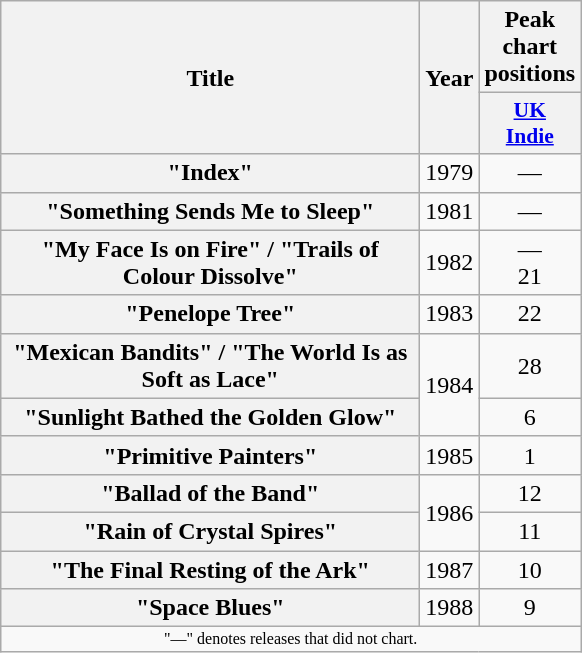<table class="wikitable plainrowheaders" style="text-align:center;">
<tr>
<th rowspan="2" scope="col" style="width:17em;">Title</th>
<th rowspan="2" scope="col" style="width:2em;">Year</th>
<th>Peak chart positions</th>
</tr>
<tr>
<th scope="col" style="width:2em;font-size:90%;"><a href='#'>UK<br>Indie</a><br></th>
</tr>
<tr>
<th scope="row">"Index"</th>
<td>1979</td>
<td>—</td>
</tr>
<tr>
<th scope="row">"Something Sends Me to Sleep"</th>
<td>1981</td>
<td>—</td>
</tr>
<tr>
<th scope="row">"My Face Is on Fire" / "Trails of Colour Dissolve"</th>
<td>1982</td>
<td>—<br>21</td>
</tr>
<tr>
<th scope="row">"Penelope Tree"</th>
<td>1983</td>
<td>22</td>
</tr>
<tr>
<th scope="row">"Mexican Bandits" / "The World Is as Soft as Lace"</th>
<td rowspan="2">1984</td>
<td>28</td>
</tr>
<tr>
<th scope="row">"Sunlight Bathed the Golden Glow"</th>
<td>6</td>
</tr>
<tr>
<th scope="row">"Primitive Painters"</th>
<td>1985</td>
<td>1</td>
</tr>
<tr>
<th scope="row">"Ballad of the Band"</th>
<td rowspan="2">1986</td>
<td>12</td>
</tr>
<tr>
<th scope="row">"Rain of Crystal Spires"</th>
<td>11</td>
</tr>
<tr>
<th scope="row">"The Final Resting of the Ark"</th>
<td>1987</td>
<td>10</td>
</tr>
<tr>
<th scope="row">"Space Blues"</th>
<td>1988</td>
<td>9</td>
</tr>
<tr>
<td colspan="3" style="font-size:8pt">"—" denotes releases that did not chart.</td>
</tr>
</table>
